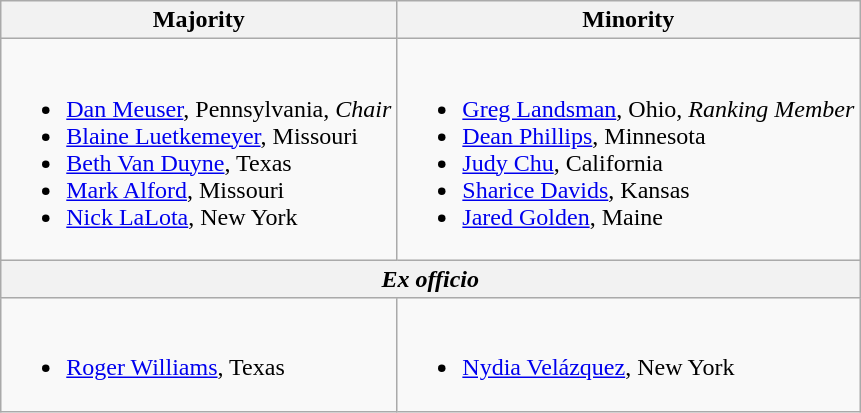<table class=wikitable>
<tr>
<th>Majority</th>
<th>Minority</th>
</tr>
<tr>
<td><br><ul><li><a href='#'>Dan Meuser</a>, Pennsylvania, <em>Chair</em></li><li><a href='#'>Blaine Luetkemeyer</a>, Missouri</li><li><a href='#'>Beth Van Duyne</a>, Texas</li><li><a href='#'>Mark Alford</a>, Missouri</li><li><a href='#'>Nick LaLota</a>, New York</li></ul></td>
<td><br><ul><li><a href='#'>Greg Landsman</a>, Ohio, <em>Ranking Member</em></li><li><a href='#'>Dean Phillips</a>, Minnesota</li><li><a href='#'>Judy Chu</a>, California</li><li><a href='#'>Sharice Davids</a>, Kansas</li><li><a href='#'>Jared Golden</a>, Maine</li></ul></td>
</tr>
<tr>
<th colspan=2><em>Ex officio</em></th>
</tr>
<tr>
<td><br><ul><li><a href='#'>Roger Williams</a>, Texas</li></ul></td>
<td><br><ul><li><a href='#'>Nydia Velázquez</a>, New York</li></ul></td>
</tr>
</table>
